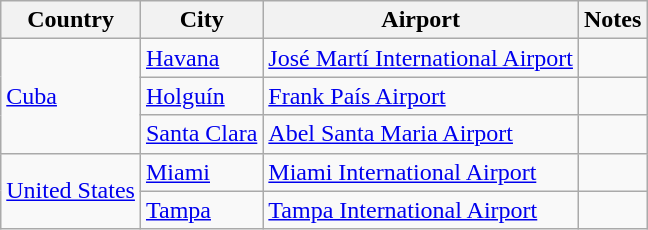<table class="wikitable">
<tr>
<th>Country</th>
<th>City</th>
<th>Airport</th>
<th>Notes</th>
</tr>
<tr>
<td rowspan="3"><a href='#'>Cuba</a></td>
<td><a href='#'>Havana</a></td>
<td><a href='#'>José Martí International Airport</a></td>
<td></td>
</tr>
<tr>
<td><a href='#'>Holguín</a></td>
<td><a href='#'>Frank País Airport</a></td>
<td></td>
</tr>
<tr>
<td><a href='#'>Santa Clara</a></td>
<td><a href='#'>Abel Santa Maria Airport</a></td>
<td></td>
</tr>
<tr>
<td rowspan=2><a href='#'>United States</a></td>
<td><a href='#'>Miami</a></td>
<td><a href='#'>Miami International Airport</a></td>
<td></td>
</tr>
<tr>
<td><a href='#'>Tampa</a></td>
<td><a href='#'>Tampa International Airport</a></td>
<td></td>
</tr>
</table>
